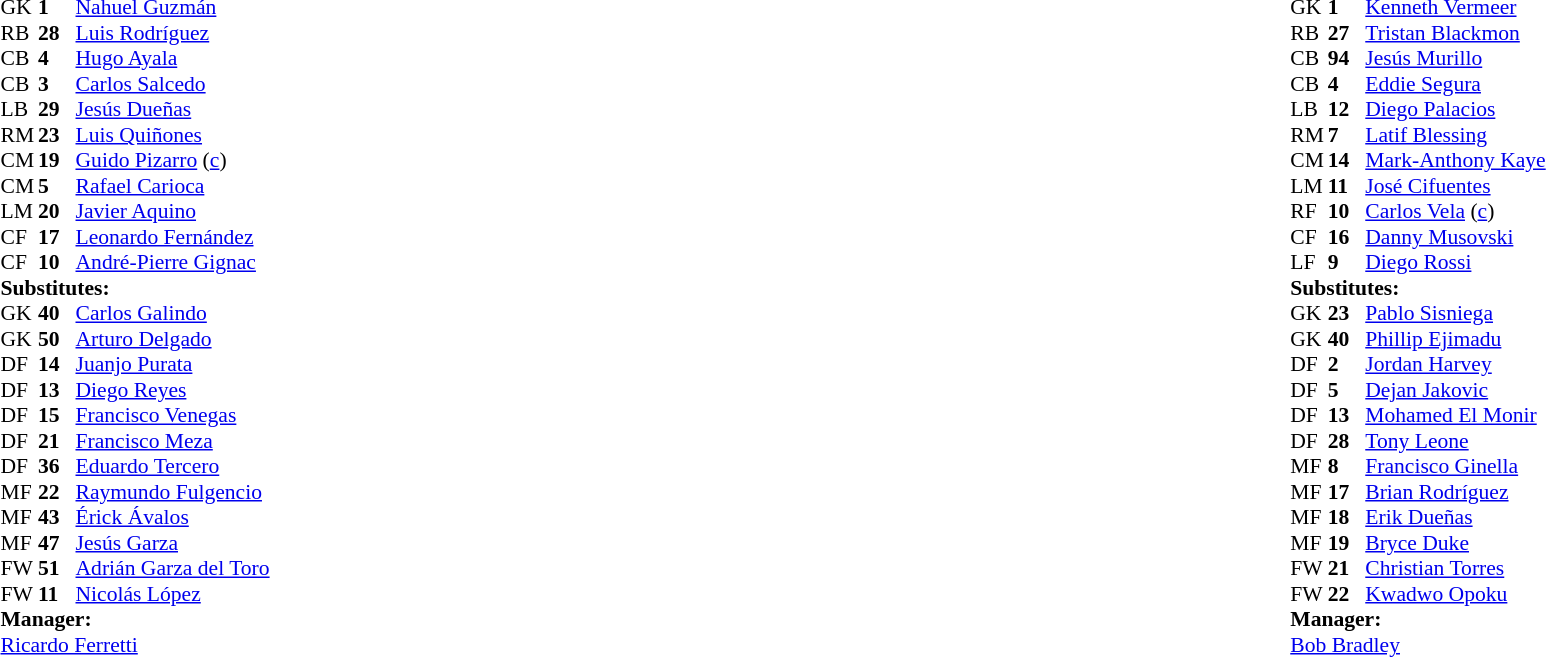<table width="100%">
<tr>
<td valign="top" width="40%"><br><table style="font-size:90%" cellspacing="0" cellpadding="0">
<tr>
<th width=25></th>
<th width=25></th>
</tr>
<tr>
<td>GK</td>
<td><strong>1</strong></td>
<td> <a href='#'>Nahuel Guzmán</a></td>
</tr>
<tr>
<td>RB</td>
<td><strong>28</strong></td>
<td> <a href='#'>Luis Rodríguez</a></td>
</tr>
<tr>
<td>CB</td>
<td><strong>4</strong></td>
<td> <a href='#'>Hugo Ayala</a></td>
<td></td>
<td></td>
</tr>
<tr>
<td>CB</td>
<td><strong>3</strong></td>
<td> <a href='#'>Carlos Salcedo</a></td>
</tr>
<tr>
<td>LB</td>
<td><strong>29</strong></td>
<td> <a href='#'>Jesús Dueñas</a></td>
<td></td>
<td></td>
</tr>
<tr>
<td>RM</td>
<td><strong>23</strong></td>
<td> <a href='#'>Luis Quiñones</a></td>
<td></td>
<td></td>
</tr>
<tr>
<td>CM</td>
<td><strong>19</strong></td>
<td> <a href='#'>Guido Pizarro</a> (<a href='#'>c</a>)</td>
</tr>
<tr>
<td>CM</td>
<td><strong>5</strong></td>
<td> <a href='#'>Rafael Carioca</a></td>
</tr>
<tr>
<td>LM</td>
<td><strong>20</strong></td>
<td> <a href='#'>Javier Aquino</a></td>
<td></td>
<td></td>
</tr>
<tr>
<td>CF</td>
<td><strong>17</strong></td>
<td> <a href='#'>Leonardo Fernández</a></td>
<td></td>
<td></td>
</tr>
<tr>
<td>CF</td>
<td><strong>10</strong></td>
<td> <a href='#'>André-Pierre Gignac</a></td>
</tr>
<tr>
<td colspan=3><strong>Substitutes:</strong></td>
</tr>
<tr>
<td>GK</td>
<td><strong>40</strong></td>
<td> <a href='#'>Carlos Galindo</a></td>
</tr>
<tr>
<td>GK</td>
<td><strong>50</strong></td>
<td> <a href='#'>Arturo Delgado</a></td>
</tr>
<tr>
<td>DF</td>
<td><strong>14</strong></td>
<td> <a href='#'>Juanjo Purata</a></td>
</tr>
<tr>
<td>DF</td>
<td><strong>13</strong></td>
<td> <a href='#'>Diego Reyes</a></td>
</tr>
<tr>
<td>DF</td>
<td><strong>15</strong></td>
<td> <a href='#'>Francisco Venegas</a></td>
<td></td>
<td></td>
</tr>
<tr>
<td>DF</td>
<td><strong>21</strong></td>
<td> <a href='#'>Francisco Meza</a></td>
<td></td>
<td></td>
</tr>
<tr>
<td>DF</td>
<td><strong>36</strong></td>
<td> <a href='#'>Eduardo Tercero</a></td>
<td></td>
<td></td>
</tr>
<tr>
<td>MF</td>
<td><strong>22</strong></td>
<td> <a href='#'>Raymundo Fulgencio</a></td>
<td></td>
<td></td>
</tr>
<tr>
<td>MF</td>
<td><strong>43</strong></td>
<td> <a href='#'>Érick Ávalos</a></td>
</tr>
<tr>
<td>MF</td>
<td><strong>47</strong></td>
<td> <a href='#'>Jesús Garza</a></td>
</tr>
<tr>
<td>FW</td>
<td><strong>51</strong></td>
<td> <a href='#'>Adrián Garza del Toro</a></td>
</tr>
<tr>
<td>FW</td>
<td><strong>11</strong></td>
<td> <a href='#'>Nicolás López</a></td>
<td></td>
<td></td>
</tr>
<tr>
<td colspan=3><strong>Manager:</strong></td>
</tr>
<tr>
<td colspan=3> <a href='#'>Ricardo Ferretti</a></td>
</tr>
</table>
</td>
<td valign="top"></td>
<td valign="top" width="50%"><br><table style="font-size:90%; margin:auto" cellspacing="0" cellpadding="0">
<tr>
<th width=25></th>
<th width=25></th>
</tr>
<tr>
<td>GK</td>
<td><strong>1</strong></td>
<td> <a href='#'>Kenneth Vermeer</a></td>
</tr>
<tr>
<td>RB</td>
<td><strong>27</strong></td>
<td> <a href='#'>Tristan Blackmon</a></td>
</tr>
<tr>
<td>CB</td>
<td><strong>94</strong></td>
<td> <a href='#'>Jesús Murillo</a></td>
<td></td>
<td></td>
</tr>
<tr>
<td>CB</td>
<td><strong>4</strong></td>
<td> <a href='#'>Eddie Segura</a></td>
</tr>
<tr>
<td>LB</td>
<td><strong>12</strong></td>
<td> <a href='#'>Diego Palacios</a></td>
</tr>
<tr>
<td>RM</td>
<td><strong>7</strong></td>
<td> <a href='#'>Latif Blessing</a></td>
</tr>
<tr>
<td>CM</td>
<td><strong>14</strong></td>
<td> <a href='#'>Mark-Anthony Kaye</a></td>
</tr>
<tr>
<td>LM</td>
<td><strong>11</strong></td>
<td> <a href='#'>José Cifuentes</a></td>
<td></td>
<td></td>
</tr>
<tr>
<td>RF</td>
<td><strong>10</strong></td>
<td> <a href='#'>Carlos Vela</a> (<a href='#'>c</a>)</td>
</tr>
<tr>
<td>CF</td>
<td><strong>16</strong></td>
<td> <a href='#'>Danny Musovski</a></td>
<td></td>
<td></td>
</tr>
<tr>
<td>LF</td>
<td><strong>9</strong></td>
<td> <a href='#'>Diego Rossi</a></td>
</tr>
<tr>
<td colspan=3><strong>Substitutes:</strong></td>
</tr>
<tr>
<td>GK</td>
<td><strong>23</strong></td>
<td> <a href='#'>Pablo Sisniega</a></td>
</tr>
<tr>
<td>GK</td>
<td><strong>40</strong></td>
<td> <a href='#'>Phillip Ejimadu</a></td>
</tr>
<tr>
<td>DF</td>
<td><strong>2</strong></td>
<td> <a href='#'>Jordan Harvey</a></td>
</tr>
<tr>
<td>DF</td>
<td><strong>5</strong></td>
<td> <a href='#'>Dejan Jakovic</a></td>
</tr>
<tr>
<td>DF</td>
<td><strong>13</strong></td>
<td> <a href='#'>Mohamed El Monir</a></td>
</tr>
<tr>
<td>DF</td>
<td><strong>28</strong></td>
<td> <a href='#'>Tony Leone</a></td>
</tr>
<tr>
<td>MF</td>
<td><strong>8</strong></td>
<td> <a href='#'>Francisco Ginella</a></td>
<td></td>
<td></td>
</tr>
<tr>
<td>MF</td>
<td><strong>17</strong></td>
<td> <a href='#'>Brian Rodríguez</a></td>
<td></td>
<td></td>
</tr>
<tr>
<td>MF</td>
<td><strong>18</strong></td>
<td> <a href='#'>Erik Dueñas</a></td>
</tr>
<tr>
<td>MF</td>
<td><strong>19</strong></td>
<td> <a href='#'>Bryce Duke</a></td>
</tr>
<tr>
<td>FW</td>
<td><strong>21</strong></td>
<td> <a href='#'>Christian Torres</a></td>
</tr>
<tr>
<td>FW</td>
<td><strong>22</strong></td>
<td> <a href='#'>Kwadwo Opoku</a></td>
<td></td>
<td></td>
</tr>
<tr>
<td colspan=3><strong>Manager:</strong></td>
</tr>
<tr>
<td colspan=3> <a href='#'>Bob Bradley</a></td>
</tr>
</table>
</td>
</tr>
</table>
